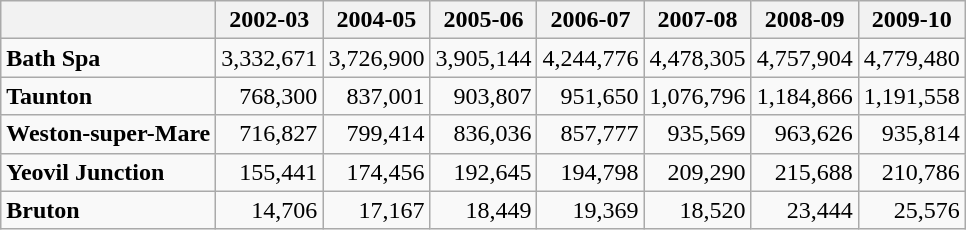<table class="wikitable">
<tr>
<th> </th>
<th>2002-03</th>
<th>2004-05</th>
<th>2005-06</th>
<th>2006-07</th>
<th>2007-08</th>
<th>2008-09</th>
<th>2009-10</th>
</tr>
<tr>
<td><strong>Bath Spa</strong></td>
<td align="right">3,332,671</td>
<td align="right">3,726,900</td>
<td align="right">3,905,144</td>
<td align="right">4,244,776</td>
<td align="right">4,478,305</td>
<td align="right">4,757,904</td>
<td align="right">4,779,480</td>
</tr>
<tr>
<td><strong>Taunton</strong></td>
<td align="right">768,300</td>
<td align="right">837,001</td>
<td align="right">903,807</td>
<td align="right">951,650</td>
<td align="right">1,076,796</td>
<td align="right">1,184,866</td>
<td align="right">1,191,558</td>
</tr>
<tr>
<td><strong>Weston-super-Mare</strong></td>
<td align="right">716,827</td>
<td align="right">799,414</td>
<td align="right">836,036</td>
<td align="right">857,777</td>
<td align="right">935,569</td>
<td align="right">963,626</td>
<td align="right">935,814</td>
</tr>
<tr>
<td><strong>Yeovil Junction</strong></td>
<td align="right">155,441</td>
<td align="right">174,456</td>
<td align="right">192,645</td>
<td align="right">194,798</td>
<td align="right">209,290</td>
<td align="right">215,688</td>
<td align="right">210,786</td>
</tr>
<tr>
<td><strong>Bruton</strong></td>
<td align="right">14,706</td>
<td align="right">17,167</td>
<td align="right">18,449</td>
<td align="right">19,369</td>
<td align="right">18,520</td>
<td align="right">23,444</td>
<td align="right">25,576</td>
</tr>
</table>
